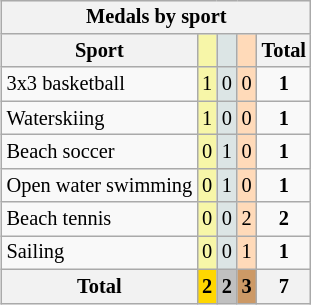<table class="wikitable" style="text-align:center;font-size:85%;float:right;clear:right;">
<tr style="background:#efefef;">
<th colspan=5>Medals by sport</th>
</tr>
<tr>
<th>Sport</th>
<td bgcolor=#f7f6a8></td>
<td bgcolor=#dce5e5></td>
<td bgcolor=#ffdab9></td>
<th>Total</th>
</tr>
<tr>
<td align=left>3x3 basketball</td>
<td bgcolor=#f7f6a8>1</td>
<td bgcolor=#dce5e5>0</td>
<td bgcolor=#ffdab9>0</td>
<td><strong>1</strong></td>
</tr>
<tr>
<td align=left>Waterskiing</td>
<td bgcolor=#f7f6a8>1</td>
<td bgcolor=#dce5e5>0</td>
<td bgcolor=#ffdab9>0</td>
<td><strong>1</strong></td>
</tr>
<tr>
<td align=left>Beach soccer</td>
<td bgcolor=#f7f6a8>0</td>
<td bgcolor=#dce5e5>1</td>
<td bgcolor=#ffdab9>0</td>
<td><strong>1</strong></td>
</tr>
<tr>
<td align=left>Open water swimming</td>
<td bgcolor=#f7f6a8>0</td>
<td bgcolor=#dce5e5>1</td>
<td bgcolor=#ffdab9>0</td>
<td><strong>1</strong></td>
</tr>
<tr>
<td align=left>Beach tennis</td>
<td bgcolor=#f7f6a8>0</td>
<td bgcolor=#dce5e5>0</td>
<td bgcolor=#ffdab9>2</td>
<td><strong>2</strong></td>
</tr>
<tr>
<td align=left>Sailing</td>
<td bgcolor=#f7f6a8>0</td>
<td bgcolor=#dce5e5>0</td>
<td bgcolor=#ffdab9>1</td>
<td><strong>1</strong></td>
</tr>
<tr>
<th>Total</th>
<th style="background:gold;">2</th>
<th style="background:silver;">2</th>
<th style="background:#c96;">3</th>
<th>7</th>
</tr>
</table>
